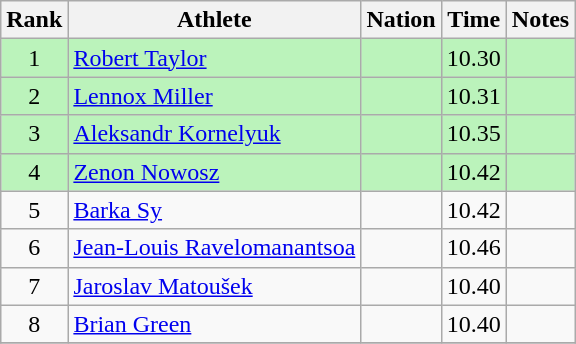<table class="wikitable sortable" style="text-align:center">
<tr>
<th>Rank</th>
<th>Athlete</th>
<th>Nation</th>
<th>Time</th>
<th>Notes</th>
</tr>
<tr bgcolor=bbf3bb>
<td>1</td>
<td align=left><a href='#'>Robert Taylor</a></td>
<td align=left></td>
<td>10.30</td>
<td></td>
</tr>
<tr bgcolor=bbf3bb>
<td>2</td>
<td align=left><a href='#'>Lennox Miller</a></td>
<td align=left></td>
<td>10.31</td>
<td></td>
</tr>
<tr bgcolor=bbf3bb>
<td>3</td>
<td align=left><a href='#'>Aleksandr Kornelyuk</a></td>
<td align=left></td>
<td>10.35</td>
<td></td>
</tr>
<tr bgcolor=bbf3bb>
<td>4</td>
<td align=left><a href='#'>Zenon Nowosz</a></td>
<td align=left></td>
<td>10.42</td>
<td></td>
</tr>
<tr>
<td>5</td>
<td align=left><a href='#'>Barka Sy</a></td>
<td align=left></td>
<td>10.42</td>
<td></td>
</tr>
<tr>
<td>6</td>
<td align=left><a href='#'>Jean-Louis Ravelomanantsoa</a></td>
<td align=left></td>
<td>10.46</td>
<td></td>
</tr>
<tr>
<td>7</td>
<td align=left><a href='#'>Jaroslav Matoušek</a></td>
<td align=left></td>
<td>10.40</td>
<td></td>
</tr>
<tr>
<td>8</td>
<td align=left><a href='#'>Brian Green</a></td>
<td align=left></td>
<td>10.40</td>
<td></td>
</tr>
<tr>
</tr>
</table>
